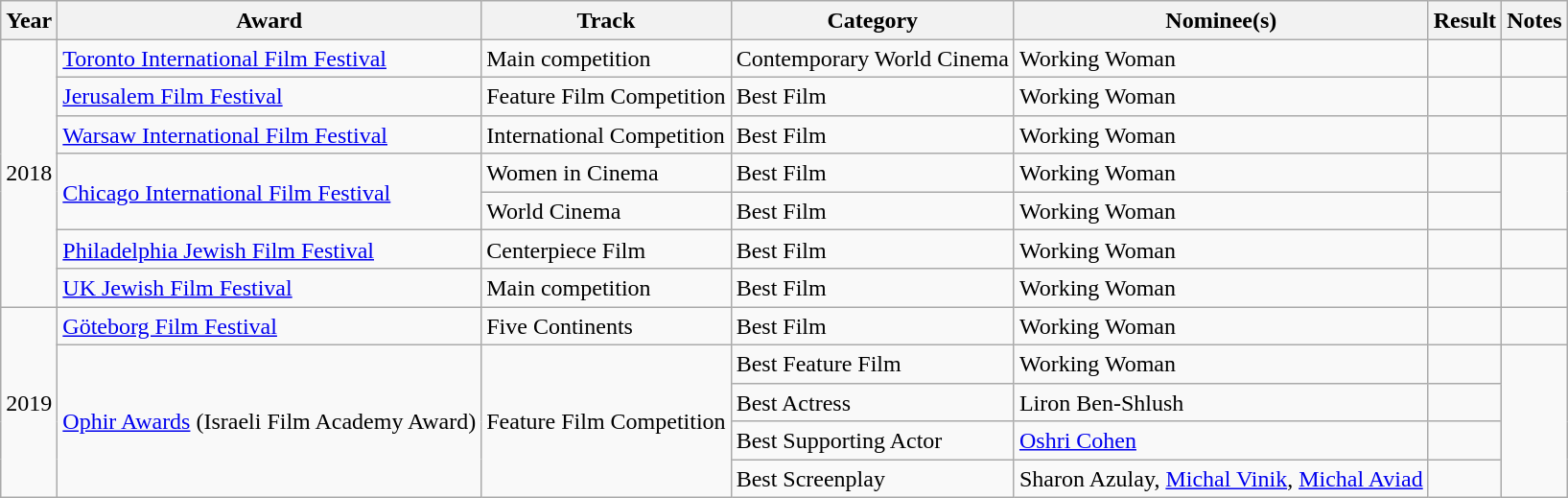<table class="wikitable" style="font-size:100%; line-height:1.2">
<tr>
<th>Year</th>
<th>Award</th>
<th>Track</th>
<th>Category</th>
<th>Nominee(s)</th>
<th>Result</th>
<th>Notes</th>
</tr>
<tr>
<td rowspan="7">2018</td>
<td rowspan="1"><a href='#'>Toronto International Film Festival</a></td>
<td>Main competition</td>
<td>Contemporary World Cinema</td>
<td>Working Woman</td>
<td></td>
<td align="center"></td>
</tr>
<tr>
<td><a href='#'>Jerusalem Film Festival</a></td>
<td>Feature Film Competition</td>
<td>Best Film</td>
<td>Working Woman</td>
<td></td>
<td align="center"></td>
</tr>
<tr>
<td><a href='#'>Warsaw International Film Festival</a></td>
<td>International Competition</td>
<td>Best Film</td>
<td>Working Woman</td>
<td></td>
<td align="center"></td>
</tr>
<tr>
<td rowspan="2"><a href='#'>Chicago International Film Festival</a></td>
<td>Women in Cinema</td>
<td>Best Film</td>
<td>Working Woman</td>
<td></td>
<td rowspan="2" align="center"></td>
</tr>
<tr>
<td>World Cinema</td>
<td>Best Film</td>
<td>Working Woman</td>
<td></td>
</tr>
<tr>
<td><a href='#'>Philadelphia Jewish Film Festival</a></td>
<td>Centerpiece Film</td>
<td>Best Film</td>
<td>Working Woman</td>
<td></td>
<td align="center"></td>
</tr>
<tr>
<td><a href='#'>UK Jewish Film Festival</a></td>
<td>Main competition</td>
<td>Best Film</td>
<td>Working Woman</td>
<td></td>
<td align="center"></td>
</tr>
<tr>
<td rowspan="5">2019</td>
<td><a href='#'>Göteborg Film Festival</a></td>
<td>Five Continents</td>
<td>Best Film</td>
<td>Working Woman</td>
<td></td>
<td align="center"></td>
</tr>
<tr>
<td rowspan="4"><a href='#'>Ophir Awards</a> (Israeli Film Academy Award)</td>
<td rowspan="4">Feature Film Competition</td>
<td>Best Feature Film</td>
<td>Working Woman</td>
<td></td>
<td rowspan="4" align="center "></td>
</tr>
<tr>
<td>Best Actress</td>
<td>Liron Ben-Shlush</td>
<td></td>
</tr>
<tr>
<td>Best Supporting Actor</td>
<td><a href='#'>Oshri Cohen</a></td>
<td></td>
</tr>
<tr>
<td>Best Screenplay</td>
<td>Sharon Azulay, <a href='#'>Michal Vinik</a>, <a href='#'>Michal Aviad</a></td>
<td></td>
</tr>
</table>
